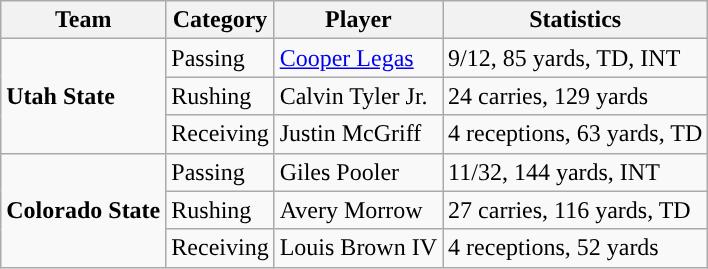<table class="wikitable" style="float: left;">
<tr>
<th>Team</th>
<th>Category</th>
<th>Player</th>
<th>Statistics</th>
</tr>
<tr>
<td rowspan=3><strong>Utah State</strong></td>
<td>Passing</td>
<td><a href='#'>Cooper Legas</a></td>
<td>9/12, 85 yards, TD, INT</td>
</tr>
<tr>
<td>Rushing</td>
<td>Calvin Tyler Jr.</td>
<td>24 carries, 129 yards</td>
</tr>
<tr>
<td>Receiving</td>
<td>Justin McGriff</td>
<td>4 receptions, 63 yards, TD</td>
</tr>
<tr>
<td rowspan=3><strong>Colorado State</strong></td>
<td>Passing</td>
<td>Giles Pooler</td>
<td>11/32, 144 yards, INT</td>
</tr>
<tr>
<td>Rushing</td>
<td>Avery Morrow</td>
<td>27 carries, 116 yards, TD</td>
</tr>
<tr>
<td>Receiving</td>
<td>Louis Brown IV</td>
<td>4 receptions, 52 yards</td>
</tr>
</table>
